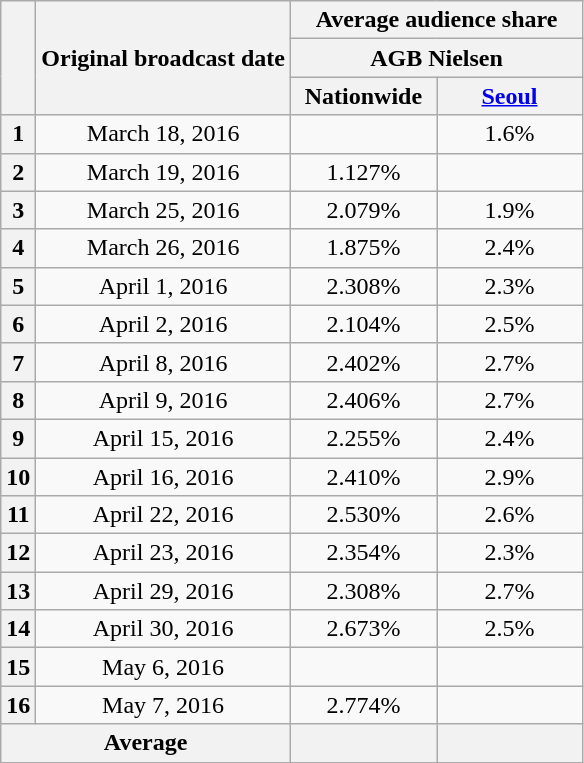<table class="wikitable" style="text-align:center">
<tr>
<th rowspan="3"></th>
<th rowspan="3">Original broadcast date</th>
<th colspan="2">Average audience share</th>
</tr>
<tr>
<th colspan="2">AGB Nielsen</th>
</tr>
<tr>
<th width="90">Nationwide</th>
<th width="90"><a href='#'>Seoul</a></th>
</tr>
<tr>
<th>1</th>
<td>March 18, 2016</td>
<td></td>
<td>1.6%</td>
</tr>
<tr>
<th>2</th>
<td>March 19, 2016</td>
<td>1.127%</td>
<td></td>
</tr>
<tr>
<th>3</th>
<td>March 25, 2016</td>
<td>2.079%</td>
<td>1.9%</td>
</tr>
<tr>
<th>4</th>
<td>March 26, 2016</td>
<td>1.875%</td>
<td>2.4%</td>
</tr>
<tr>
<th>5</th>
<td>April 1, 2016</td>
<td>2.308%</td>
<td>2.3%</td>
</tr>
<tr>
<th>6</th>
<td>April 2, 2016</td>
<td>2.104%</td>
<td>2.5%</td>
</tr>
<tr>
<th>7</th>
<td>April 8, 2016</td>
<td>2.402%</td>
<td>2.7%</td>
</tr>
<tr>
<th>8</th>
<td>April 9, 2016</td>
<td>2.406%</td>
<td>2.7%</td>
</tr>
<tr>
<th>9</th>
<td>April 15, 2016</td>
<td>2.255%</td>
<td>2.4%</td>
</tr>
<tr>
<th>10</th>
<td>April 16, 2016</td>
<td>2.410%</td>
<td>2.9%</td>
</tr>
<tr>
<th>11</th>
<td>April 22, 2016</td>
<td>2.530%</td>
<td>2.6%</td>
</tr>
<tr>
<th>12</th>
<td>April 23, 2016</td>
<td>2.354%</td>
<td>2.3%</td>
</tr>
<tr>
<th>13</th>
<td>April 29, 2016</td>
<td>2.308%</td>
<td>2.7%</td>
</tr>
<tr>
<th>14</th>
<td>April 30, 2016</td>
<td>2.673%</td>
<td>2.5%</td>
</tr>
<tr>
<th>15</th>
<td>May 6, 2016</td>
<td></td>
<td></td>
</tr>
<tr>
<th>16</th>
<td>May 7, 2016</td>
<td>2.774%</td>
<td></td>
</tr>
<tr>
<th colspan="2">Average</th>
<th></th>
<th></th>
</tr>
</table>
